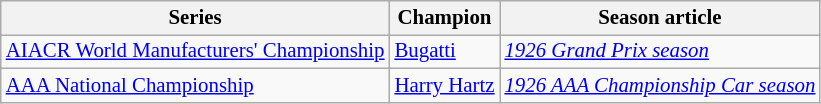<table class="wikitable" style="font-size: 87%;">
<tr>
<th>Series</th>
<th>Champion</th>
<th>Season article</th>
</tr>
<tr>
<td><a href='#'>AIACR World Manufacturers' Championship</a></td>
<td> <a href='#'>Bugatti</a></td>
<td><em><a href='#'>1926 Grand Prix season</a></em></td>
</tr>
<tr>
<td><a href='#'>AAA National Championship</a></td>
<td> <a href='#'>Harry Hartz</a></td>
<td><em><a href='#'>1926 AAA Championship Car season</a></em></td>
</tr>
</table>
